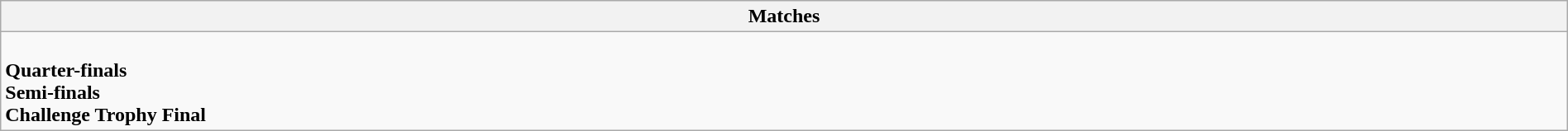<table class="wikitable collapsible collapsed" style="width:100%;">
<tr>
<th>Matches</th>
</tr>
<tr>
<td><br><strong>Quarter-finals</strong>



<br><strong>Semi-finals</strong>

<br><strong>Challenge Trophy Final</strong>
</td>
</tr>
</table>
